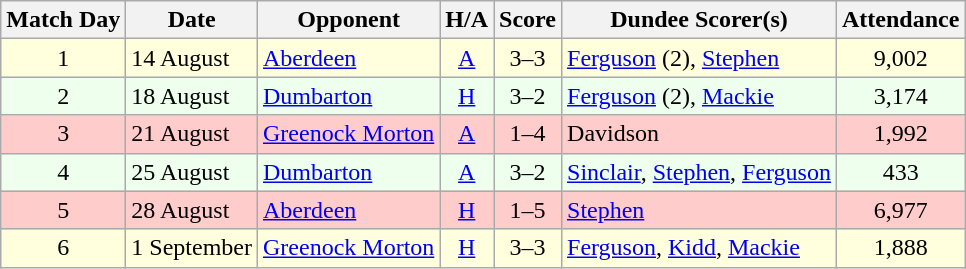<table class="wikitable" style="text-align:center">
<tr>
<th>Match Day</th>
<th>Date</th>
<th>Opponent</th>
<th>H/A</th>
<th>Score</th>
<th>Dundee Scorer(s)</th>
<th>Attendance</th>
</tr>
<tr bgcolor="#FFFFDD">
<td>1</td>
<td align="left">14 August</td>
<td align="left"><a href='#'>Aberdeen</a></td>
<td><a href='#'>A</a></td>
<td>3–3</td>
<td align="left"><a href='#'>Ferguson</a> (2), <a href='#'>Stephen</a></td>
<td>9,002</td>
</tr>
<tr bgcolor="#EEFFEE">
<td>2</td>
<td align="left">18 August</td>
<td align="left"><a href='#'>Dumbarton</a></td>
<td><a href='#'>H</a></td>
<td>3–2</td>
<td align="left"><a href='#'>Ferguson</a> (2), <a href='#'>Mackie</a></td>
<td>3,174</td>
</tr>
<tr bgcolor="#FFCCCC">
<td>3</td>
<td align="left">21 August</td>
<td align="left"><a href='#'>Greenock Morton</a></td>
<td><a href='#'>A</a></td>
<td>1–4</td>
<td align="left">Davidson</td>
<td>1,992</td>
</tr>
<tr bgcolor="#EEFFEE">
<td>4</td>
<td align="left">25 August</td>
<td align="left"><a href='#'>Dumbarton</a></td>
<td><a href='#'>A</a></td>
<td>3–2</td>
<td align="left"><a href='#'>Sinclair</a>, <a href='#'>Stephen</a>, <a href='#'>Ferguson</a></td>
<td>433</td>
</tr>
<tr bgcolor="#FFCCCC">
<td>5</td>
<td align="left">28 August</td>
<td align="left"><a href='#'>Aberdeen</a></td>
<td><a href='#'>H</a></td>
<td>1–5</td>
<td align="left"><a href='#'>Stephen</a></td>
<td>6,977</td>
</tr>
<tr bgcolor="#FFFFDD">
<td>6</td>
<td align="left">1 September</td>
<td align="left"><a href='#'>Greenock Morton</a></td>
<td><a href='#'>H</a></td>
<td>3–3</td>
<td align="left"><a href='#'>Ferguson</a>, <a href='#'>Kidd</a>, <a href='#'>Mackie</a></td>
<td>1,888</td>
</tr>
</table>
